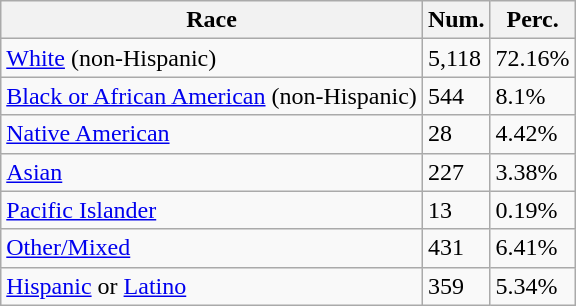<table class="wikitable">
<tr>
<th>Race</th>
<th>Num.</th>
<th>Perc.</th>
</tr>
<tr>
<td><a href='#'>White</a> (non-Hispanic)</td>
<td>5,118</td>
<td>72.16%</td>
</tr>
<tr>
<td><a href='#'>Black or African American</a> (non-Hispanic)</td>
<td>544</td>
<td>8.1%</td>
</tr>
<tr>
<td><a href='#'>Native American</a></td>
<td>28</td>
<td>4.42%</td>
</tr>
<tr>
<td><a href='#'>Asian</a></td>
<td>227</td>
<td>3.38%</td>
</tr>
<tr>
<td><a href='#'>Pacific Islander</a></td>
<td>13</td>
<td>0.19%</td>
</tr>
<tr>
<td><a href='#'>Other/Mixed</a></td>
<td>431</td>
<td>6.41%</td>
</tr>
<tr>
<td><a href='#'>Hispanic</a> or <a href='#'>Latino</a></td>
<td>359</td>
<td>5.34%</td>
</tr>
</table>
